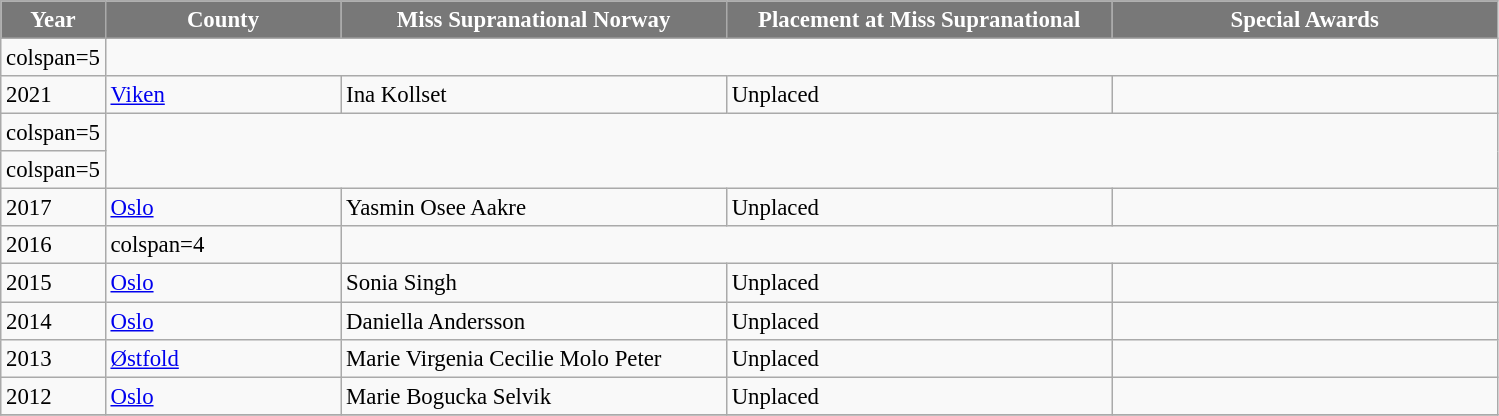<table class="wikitable " style="font-size: 95%;">
<tr>
<th width="60" style="background-color:#787878;color:#FFFFFF;">Year</th>
<th width="150" style="background-color:#787878;color:#FFFFFF;">County</th>
<th width="250" style="background-color:#787878;color:#FFFFFF;">Miss Supranational Norway</th>
<th width="250" style="background-color:#787878;color:#FFFFFF;">Placement at Miss Supranational</th>
<th width="250" style="background-color:#787878;color:#FFFFFF;">Special Awards</th>
</tr>
<tr>
<td>colspan=5 </td>
</tr>
<tr>
<td>2021</td>
<td><a href='#'>Viken</a></td>
<td>Ina Kollset</td>
<td>Unplaced</td>
<td></td>
</tr>
<tr>
<td>colspan=5 </td>
</tr>
<tr>
<td>colspan=5 </td>
</tr>
<tr>
<td>2017</td>
<td><a href='#'>Oslo</a></td>
<td>Yasmin Osee Aakre</td>
<td>Unplaced</td>
<td></td>
</tr>
<tr>
<td>2016</td>
<td>colspan=4 </td>
</tr>
<tr>
<td>2015</td>
<td><a href='#'>Oslo</a></td>
<td>Sonia Singh</td>
<td>Unplaced</td>
<td></td>
</tr>
<tr>
<td>2014</td>
<td><a href='#'>Oslo</a></td>
<td>Daniella Andersson</td>
<td>Unplaced</td>
<td></td>
</tr>
<tr>
<td>2013</td>
<td><a href='#'>Østfold</a></td>
<td>Marie Virgenia Cecilie Molo Peter</td>
<td>Unplaced</td>
<td></td>
</tr>
<tr>
<td>2012</td>
<td><a href='#'>Oslo</a></td>
<td>Marie Bogucka Selvik</td>
<td>Unplaced</td>
<td></td>
</tr>
<tr>
</tr>
</table>
